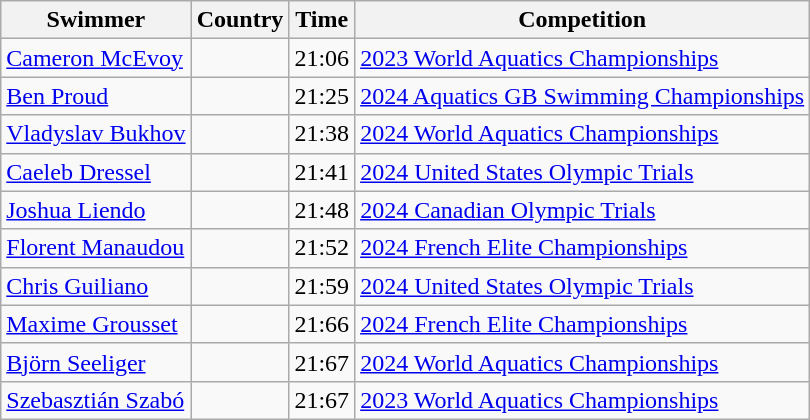<table class="wikitable sortable mw-collapsible">
<tr>
<th scope="col">Swimmer</th>
<th scope="col">Country</th>
<th scope="col">Time</th>
<th scope="col">Competition</th>
</tr>
<tr>
<td><a href='#'>Cameron McEvoy</a></td>
<td></td>
<td>21:06</td>
<td><a href='#'>2023 World Aquatics Championships</a></td>
</tr>
<tr>
<td><a href='#'>Ben Proud</a></td>
<td></td>
<td>21:25</td>
<td><a href='#'>2024 Aquatics GB Swimming Championships</a></td>
</tr>
<tr>
<td><a href='#'>Vladyslav Bukhov</a></td>
<td></td>
<td>21:38</td>
<td><a href='#'>2024 World Aquatics Championships</a></td>
</tr>
<tr>
<td><a href='#'>Caeleb Dressel</a></td>
<td></td>
<td>21:41</td>
<td><a href='#'>2024 United States Olympic Trials</a></td>
</tr>
<tr>
<td><a href='#'>Joshua Liendo</a></td>
<td></td>
<td>21:48</td>
<td><a href='#'>2024 Canadian Olympic Trials</a></td>
</tr>
<tr>
<td><a href='#'>Florent Manaudou</a></td>
<td></td>
<td>21:52</td>
<td><a href='#'>2024 French Elite Championships</a></td>
</tr>
<tr>
<td><a href='#'>Chris Guiliano</a></td>
<td></td>
<td>21:59</td>
<td><a href='#'>2024 United States Olympic Trials</a></td>
</tr>
<tr>
<td><a href='#'>Maxime Grousset</a></td>
<td></td>
<td>21:66</td>
<td><a href='#'>2024 French Elite Championships</a></td>
</tr>
<tr>
<td><a href='#'>Björn Seeliger</a></td>
<td></td>
<td>21:67</td>
<td><a href='#'>2024 World Aquatics Championships</a></td>
</tr>
<tr>
<td><a href='#'>Szebasztián Szabó</a></td>
<td></td>
<td>21:67</td>
<td><a href='#'>2023 World Aquatics Championships</a></td>
</tr>
</table>
